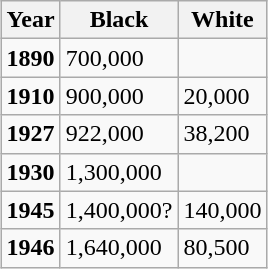<table class="wikitable" style="margin:auto;">
<tr>
<th>Year</th>
<th>Black</th>
<th>White</th>
</tr>
<tr>
<td><strong>1890</strong></td>
<td>700,000</td>
<td></td>
</tr>
<tr>
<td><strong>1910</strong></td>
<td>900,000</td>
<td>20,000</td>
</tr>
<tr>
<td><strong>1927</strong></td>
<td>922,000</td>
<td>38,200</td>
</tr>
<tr>
<td><strong>1930</strong></td>
<td>1,300,000</td>
<td></td>
</tr>
<tr>
<td><strong>1945</strong></td>
<td>1,400,000?</td>
<td>140,000</td>
</tr>
<tr>
<td><strong>1946</strong></td>
<td>1,640,000</td>
<td>80,500</td>
</tr>
</table>
